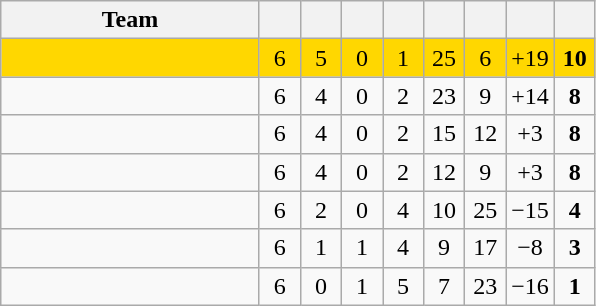<table class="wikitable" style="text-align:center">
<tr>
<th width=165>Team</th>
<th width=20></th>
<th width=20></th>
<th width=20></th>
<th width=20></th>
<th width=20></th>
<th width=20></th>
<th width=20></th>
<th width=20></th>
</tr>
<tr align=center bgcolor=gold>
<td align=left></td>
<td>6</td>
<td>5</td>
<td>0</td>
<td>1</td>
<td>25</td>
<td>6</td>
<td>+19</td>
<td><strong>10</strong></td>
</tr>
<tr align=center>
<td align=left></td>
<td>6</td>
<td>4</td>
<td>0</td>
<td>2</td>
<td>23</td>
<td>9</td>
<td>+14</td>
<td><strong>8</strong></td>
</tr>
<tr align=center>
<td align=left></td>
<td>6</td>
<td>4</td>
<td>0</td>
<td>2</td>
<td>15</td>
<td>12</td>
<td>+3</td>
<td><strong>8</strong></td>
</tr>
<tr align=center>
<td align=left></td>
<td>6</td>
<td>4</td>
<td>0</td>
<td>2</td>
<td>12</td>
<td>9</td>
<td>+3</td>
<td><strong>8</strong></td>
</tr>
<tr align=center>
<td align=left></td>
<td>6</td>
<td>2</td>
<td>0</td>
<td>4</td>
<td>10</td>
<td>25</td>
<td>−15</td>
<td><strong>4</strong></td>
</tr>
<tr align=center>
<td align=left></td>
<td>6</td>
<td>1</td>
<td>1</td>
<td>4</td>
<td>9</td>
<td>17</td>
<td>−8</td>
<td><strong>3</strong></td>
</tr>
<tr align=center>
<td align=left></td>
<td>6</td>
<td>0</td>
<td>1</td>
<td>5</td>
<td>7</td>
<td>23</td>
<td>−16</td>
<td><strong>1</strong></td>
</tr>
</table>
